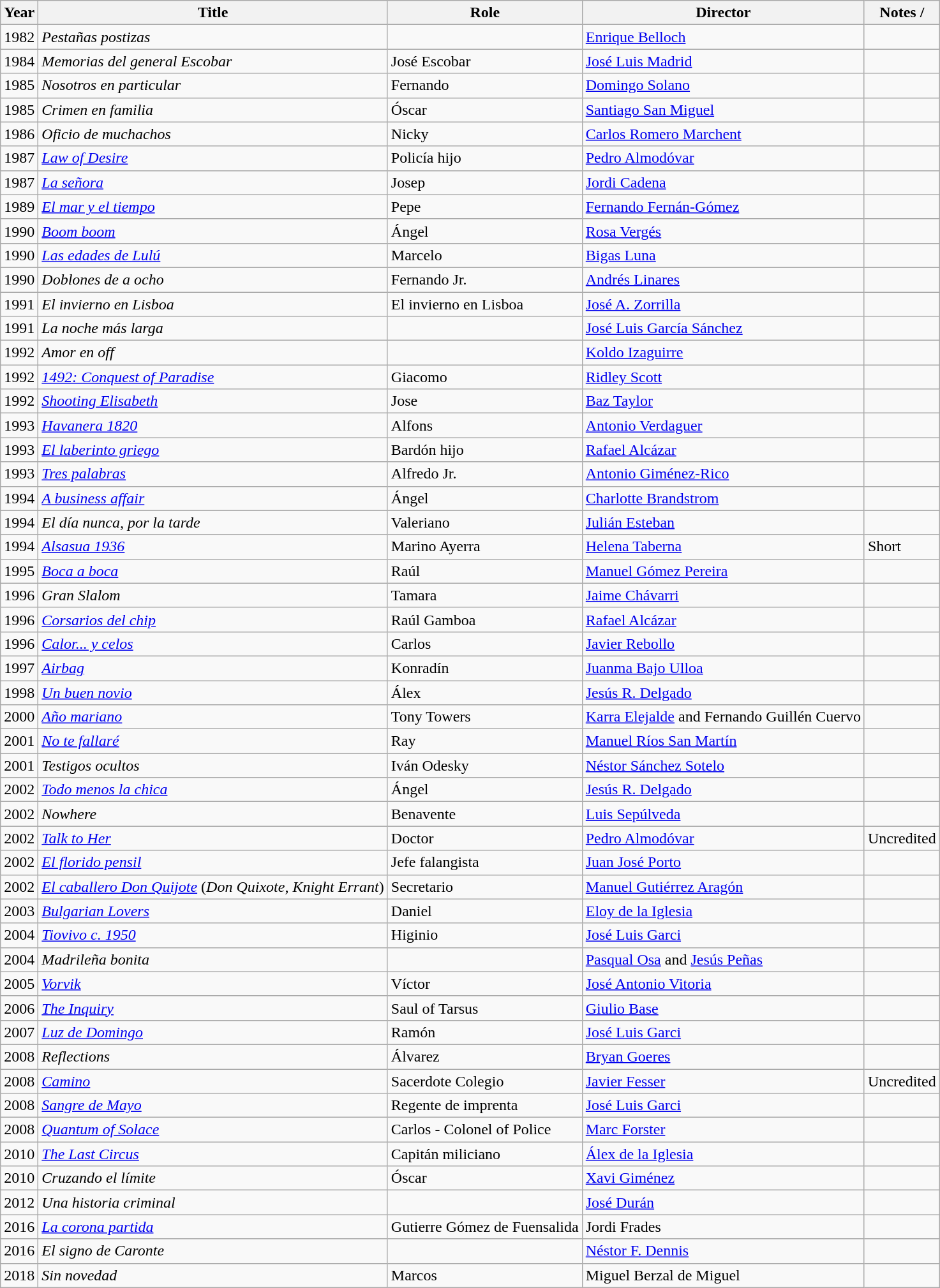<table class="wikitable sortable">
<tr>
<th>Year</th>
<th>Title</th>
<th>Role</th>
<th>Director</th>
<th>Notes / </th>
</tr>
<tr>
<td>1982</td>
<td><em>Pestañas postizas</em></td>
<td></td>
<td><a href='#'>Enrique Belloch</a></td>
<td></td>
</tr>
<tr>
<td>1984</td>
<td><em>Memorias del general Escobar</em></td>
<td>José Escobar</td>
<td><a href='#'>José Luis Madrid</a></td>
<td></td>
</tr>
<tr>
<td>1985</td>
<td><em>Nosotros en particular</em></td>
<td>Fernando</td>
<td><a href='#'>Domingo Solano</a></td>
<td></td>
</tr>
<tr>
<td>1985</td>
<td><em>Crimen en familia</em></td>
<td>Óscar</td>
<td><a href='#'>Santiago San Miguel</a></td>
<td></td>
</tr>
<tr>
<td>1986</td>
<td><em>Oficio de muchachos</em></td>
<td>Nicky</td>
<td><a href='#'>Carlos Romero Marchent</a></td>
<td></td>
</tr>
<tr>
<td>1987</td>
<td><em><a href='#'>Law of Desire</a></em></td>
<td>Policía hijo</td>
<td><a href='#'>Pedro Almodóvar</a></td>
<td></td>
</tr>
<tr>
<td>1987</td>
<td><em><a href='#'>La señora</a></em></td>
<td>Josep</td>
<td><a href='#'>Jordi Cadena</a></td>
<td></td>
</tr>
<tr>
<td>1989</td>
<td><em><a href='#'>El mar y el tiempo</a></em></td>
<td>Pepe</td>
<td><a href='#'>Fernando Fernán-Gómez</a></td>
<td></td>
</tr>
<tr>
<td>1990</td>
<td><em><a href='#'>Boom boom</a></em></td>
<td>Ángel</td>
<td><a href='#'>Rosa Vergés</a></td>
<td></td>
</tr>
<tr>
<td>1990</td>
<td><em><a href='#'>Las edades de Lulú</a></em></td>
<td>Marcelo</td>
<td><a href='#'>Bigas Luna</a></td>
<td></td>
</tr>
<tr>
<td>1990</td>
<td><em>Doblones de a ocho</em></td>
<td>Fernando Jr.</td>
<td><a href='#'>Andrés Linares</a></td>
<td></td>
</tr>
<tr>
<td>1991</td>
<td><em>El invierno en Lisboa</em></td>
<td>El invierno en Lisboa</td>
<td><a href='#'>José A. Zorrilla</a></td>
<td></td>
</tr>
<tr>
<td>1991</td>
<td><em>La noche más larga</em></td>
<td></td>
<td><a href='#'>José Luis García Sánchez</a></td>
<td></td>
</tr>
<tr>
<td>1992</td>
<td><em>Amor en off</em></td>
<td></td>
<td><a href='#'>Koldo Izaguirre</a></td>
<td></td>
</tr>
<tr>
<td>1992</td>
<td><em><a href='#'>1492: Conquest of Paradise</a></em></td>
<td>Giacomo</td>
<td><a href='#'>Ridley Scott</a></td>
<td></td>
</tr>
<tr>
<td>1992</td>
<td><em><a href='#'>Shooting Elisabeth</a></em></td>
<td>Jose</td>
<td><a href='#'>Baz Taylor</a></td>
<td></td>
</tr>
<tr>
<td>1993</td>
<td><em><a href='#'>Havanera 1820</a></em></td>
<td>Alfons</td>
<td><a href='#'>Antonio Verdaguer</a></td>
<td></td>
</tr>
<tr>
<td>1993</td>
<td><em><a href='#'>El laberinto griego</a></em></td>
<td>Bardón hijo</td>
<td><a href='#'>Rafael Alcázar</a></td>
<td></td>
</tr>
<tr>
<td>1993</td>
<td><em><a href='#'>Tres palabras</a></em></td>
<td>Alfredo Jr.</td>
<td><a href='#'>Antonio Giménez-Rico</a></td>
<td></td>
</tr>
<tr>
<td>1994</td>
<td><em><a href='#'>A business affair</a></em></td>
<td>Ángel</td>
<td><a href='#'>Charlotte Brandstrom</a></td>
<td></td>
</tr>
<tr>
<td>1994</td>
<td><em>El día nunca, por la tarde</em></td>
<td>Valeriano</td>
<td><a href='#'>Julián Esteban</a></td>
<td></td>
</tr>
<tr>
<td>1994</td>
<td><em><a href='#'>Alsasua 1936</a></em></td>
<td>Marino Ayerra</td>
<td><a href='#'>Helena Taberna</a></td>
<td>Short</td>
</tr>
<tr>
<td>1995</td>
<td><em><a href='#'>Boca a boca</a></em></td>
<td>Raúl</td>
<td><a href='#'>Manuel Gómez Pereira</a></td>
<td></td>
</tr>
<tr>
<td>1996</td>
<td><em>Gran Slalom</em></td>
<td>Tamara</td>
<td><a href='#'>Jaime Chávarri</a></td>
<td></td>
</tr>
<tr>
<td>1996</td>
<td><em><a href='#'>Corsarios del chip</a></em></td>
<td>Raúl Gamboa</td>
<td><a href='#'>Rafael Alcázar</a></td>
<td></td>
</tr>
<tr>
<td>1996</td>
<td><em><a href='#'>Calor... y celos</a></em></td>
<td>Carlos</td>
<td><a href='#'>Javier Rebollo</a></td>
<td></td>
</tr>
<tr>
<td>1997</td>
<td><em><a href='#'>Airbag</a></em></td>
<td>Konradín</td>
<td><a href='#'>Juanma Bajo Ulloa</a></td>
<td></td>
</tr>
<tr>
<td>1998</td>
<td><em><a href='#'>Un buen novio</a></em></td>
<td>Álex</td>
<td><a href='#'>Jesús R. Delgado</a></td>
<td></td>
</tr>
<tr>
<td>2000</td>
<td><em><a href='#'>Año mariano</a></em></td>
<td>Tony Towers</td>
<td><a href='#'>Karra Elejalde</a> and Fernando Guillén Cuervo</td>
<td></td>
</tr>
<tr>
<td>2001</td>
<td><em><a href='#'>No te fallaré</a></em></td>
<td>Ray</td>
<td><a href='#'>Manuel Ríos San Martín</a></td>
<td></td>
</tr>
<tr>
<td>2001</td>
<td><em>Testigos ocultos</em></td>
<td>Iván Odesky</td>
<td><a href='#'>Néstor Sánchez Sotelo</a></td>
<td></td>
</tr>
<tr>
<td>2002</td>
<td><em><a href='#'>Todo menos la chica</a></em></td>
<td>Ángel</td>
<td><a href='#'>Jesús R. Delgado</a></td>
<td></td>
</tr>
<tr>
<td>2002</td>
<td><em>Nowhere</em></td>
<td>Benavente</td>
<td><a href='#'>Luis Sepúlveda</a></td>
<td></td>
</tr>
<tr>
<td>2002</td>
<td><em><a href='#'>Talk to Her</a></em></td>
<td>Doctor</td>
<td><a href='#'>Pedro Almodóvar</a></td>
<td>Uncredited</td>
</tr>
<tr>
<td>2002</td>
<td><em><a href='#'>El florido pensil</a></em></td>
<td>Jefe falangista</td>
<td><a href='#'>Juan José Porto</a></td>
<td></td>
</tr>
<tr>
<td>2002</td>
<td><em><a href='#'>El caballero Don Quijote</a></em> (<em>Don Quixote, Knight Errant</em>)</td>
<td>Secretario</td>
<td><a href='#'>Manuel Gutiérrez Aragón</a></td>
<td></td>
</tr>
<tr>
<td>2003</td>
<td><em><a href='#'>Bulgarian Lovers</a></em></td>
<td>Daniel</td>
<td><a href='#'>Eloy de la Iglesia</a></td>
<td></td>
</tr>
<tr>
<td>2004</td>
<td><em><a href='#'>Tiovivo c. 1950</a></em></td>
<td>Higinio</td>
<td><a href='#'>José Luis Garci</a></td>
<td></td>
</tr>
<tr>
<td>2004</td>
<td><em>Madrileña bonita</em></td>
<td></td>
<td><a href='#'>Pasqual Osa</a> and <a href='#'>Jesús Peñas</a></td>
<td></td>
</tr>
<tr>
<td>2005</td>
<td><em><a href='#'>Vorvik</a></em></td>
<td>Víctor</td>
<td><a href='#'>José Antonio Vitoria</a></td>
<td></td>
</tr>
<tr>
<td>2006</td>
<td><em><a href='#'>The Inquiry</a></em></td>
<td>Saul of Tarsus</td>
<td><a href='#'>Giulio Base</a></td>
<td></td>
</tr>
<tr>
<td>2007</td>
<td><em><a href='#'>Luz de Domingo</a></em></td>
<td>Ramón</td>
<td><a href='#'>José Luis Garci</a></td>
<td></td>
</tr>
<tr>
<td>2008</td>
<td><em>Reflections</em></td>
<td>Álvarez</td>
<td><a href='#'>Bryan Goeres</a></td>
<td></td>
</tr>
<tr>
<td>2008</td>
<td><em><a href='#'>Camino</a></em></td>
<td>Sacerdote Colegio</td>
<td><a href='#'>Javier Fesser</a></td>
<td>Uncredited</td>
</tr>
<tr>
<td>2008</td>
<td><em><a href='#'>Sangre de Mayo</a></em></td>
<td>Regente de imprenta</td>
<td><a href='#'>José Luis Garci</a></td>
<td></td>
</tr>
<tr>
<td>2008</td>
<td><em><a href='#'>Quantum of Solace</a></em></td>
<td>Carlos - Colonel of Police</td>
<td><a href='#'>Marc Forster</a></td>
<td></td>
</tr>
<tr>
<td>2010</td>
<td><em><a href='#'>The Last Circus</a></em></td>
<td>Capitán miliciano</td>
<td><a href='#'>Álex de la Iglesia</a></td>
<td></td>
</tr>
<tr>
<td>2010</td>
<td><em>Cruzando el límite</em></td>
<td>Óscar</td>
<td><a href='#'>Xavi Giménez</a></td>
<td></td>
</tr>
<tr>
<td>2012</td>
<td><em>Una historia criminal</em></td>
<td></td>
<td><a href='#'>José Durán</a></td>
<td></td>
</tr>
<tr>
<td>2016</td>
<td><em><a href='#'>La corona partida</a></em></td>
<td>Gutierre Gómez de Fuensalida</td>
<td>Jordi Frades</td>
<td></td>
</tr>
<tr>
<td>2016</td>
<td><em>El signo de Caronte</em></td>
<td></td>
<td><a href='#'>Néstor F. Dennis</a></td>
<td></td>
</tr>
<tr>
<td>2018</td>
<td><em>Sin novedad</em></td>
<td>Marcos</td>
<td>Miguel Berzal de Miguel</td>
<td></td>
</tr>
</table>
